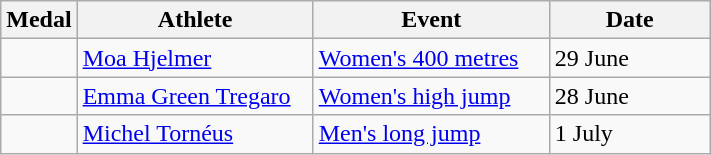<table class="wikitable sortable" style="font-size:100%">
<tr>
<th>Medal</th>
<th width=150>Athlete</th>
<th width=150>Event</th>
<th width=100>Date</th>
</tr>
<tr>
<td></td>
<td><a href='#'>Moa Hjelmer</a></td>
<td><a href='#'>Women's 400 metres</a></td>
<td>29 June</td>
</tr>
<tr>
<td></td>
<td><a href='#'>Emma Green Tregaro</a></td>
<td><a href='#'>Women's high jump</a></td>
<td>28 June</td>
</tr>
<tr>
<td></td>
<td><a href='#'>Michel Tornéus</a></td>
<td><a href='#'>Men's long jump</a></td>
<td>1 July</td>
</tr>
</table>
